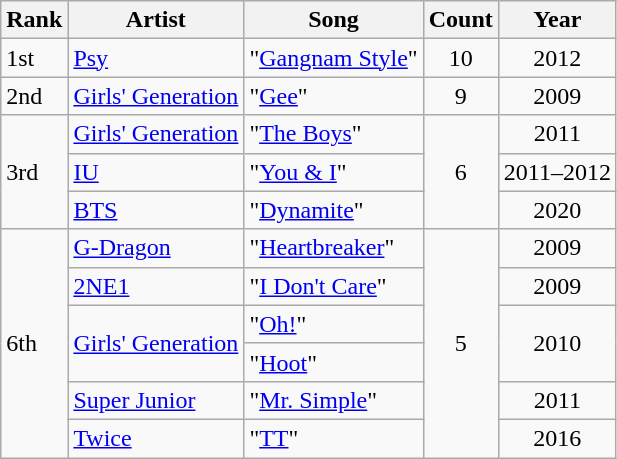<table class="wikitable">
<tr>
<th>Rank</th>
<th>Artist</th>
<th>Song</th>
<th>Count</th>
<th>Year</th>
</tr>
<tr>
<td>1st</td>
<td><a href='#'>Psy</a></td>
<td>"<a href='#'>Gangnam Style</a>"</td>
<td style="text-align:center">10</td>
<td style="text-align:center">2012</td>
</tr>
<tr>
<td>2nd</td>
<td><a href='#'>Girls' Generation</a></td>
<td>"<a href='#'>Gee</a>"</td>
<td style="text-align:center">9</td>
<td style="text-align:center">2009</td>
</tr>
<tr>
<td rowspan='3'>3rd</td>
<td><a href='#'>Girls' Generation</a></td>
<td>"<a href='#'>The Boys</a>"</td>
<td rowspan='3' style="text-align:center">6</td>
<td style="text-align:center">2011</td>
</tr>
<tr>
<td><a href='#'>IU</a></td>
<td>"<a href='#'>You & I</a>"</td>
<td style="text-align:center">2011–2012</td>
</tr>
<tr>
<td><a href='#'>BTS</a></td>
<td>"<a href='#'>Dynamite</a>"</td>
<td style="text-align:center">2020</td>
</tr>
<tr>
<td rowspan='6'>6th</td>
<td><a href='#'>G-Dragon</a></td>
<td>"<a href='#'>Heartbreaker</a>"</td>
<td rowspan='6' style="text-align:center">5</td>
<td style="text-align:center">2009</td>
</tr>
<tr>
<td><a href='#'>2NE1</a></td>
<td>"<a href='#'>I Don't Care</a>"</td>
<td style="text-align:center">2009</td>
</tr>
<tr>
<td rowspan="2"><a href='#'>Girls' Generation</a></td>
<td>"<a href='#'>Oh!</a>"</td>
<td rowspan="2" style="text-align:center">2010</td>
</tr>
<tr>
<td>"<a href='#'>Hoot</a>"</td>
</tr>
<tr>
<td><a href='#'>Super Junior</a></td>
<td>"<a href='#'>Mr. Simple</a>"</td>
<td style="text-align:center">2011</td>
</tr>
<tr>
<td><a href='#'>Twice</a></td>
<td>"<a href='#'>TT</a>"</td>
<td style="text-align:center">2016</td>
</tr>
</table>
